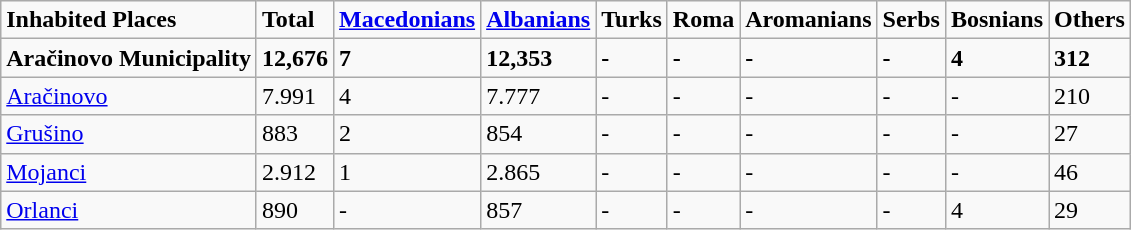<table class="wikitable sortable">
<tr>
<td><strong>Inhabited Places </strong></td>
<td><strong>Total</strong></td>
<td><strong><a href='#'>Macedonians</a></strong></td>
<td><strong><a href='#'>Albanians</a></strong></td>
<td><strong>Turks</strong></td>
<td><strong>Roma</strong></td>
<td><strong>Aromanians</strong></td>
<td><strong>Serbs</strong></td>
<td><strong>Bosnians</strong></td>
<td><strong>Others</strong></td>
</tr>
<tr>
<td><strong>Aračinovo Municipality</strong></td>
<td><strong>12,676</strong></td>
<td><strong>7</strong></td>
<td><strong>12,353</strong></td>
<td><strong>-</strong></td>
<td><strong>-</strong></td>
<td><strong>-</strong></td>
<td><strong>-</strong></td>
<td><strong>4</strong></td>
<td><strong>312</strong></td>
</tr>
<tr>
<td><a href='#'>Aračinovo</a></td>
<td>7.991</td>
<td>4</td>
<td>7.777</td>
<td>-</td>
<td>-</td>
<td>-</td>
<td>-</td>
<td>-</td>
<td>210</td>
</tr>
<tr>
<td><a href='#'>Grušino</a></td>
<td>883</td>
<td>2</td>
<td>854</td>
<td>-</td>
<td>-</td>
<td>-</td>
<td>-</td>
<td>-</td>
<td>27</td>
</tr>
<tr>
<td><a href='#'>Mojanci</a></td>
<td>2.912</td>
<td>1</td>
<td>2.865</td>
<td>-</td>
<td>-</td>
<td>-</td>
<td>-</td>
<td>-</td>
<td>46</td>
</tr>
<tr>
<td><a href='#'>Orlanci</a></td>
<td>890</td>
<td>-</td>
<td>857</td>
<td>-</td>
<td>-</td>
<td>-</td>
<td>-</td>
<td>4</td>
<td>29</td>
</tr>
</table>
